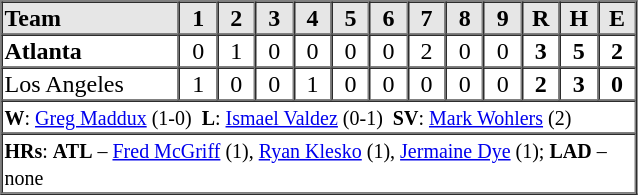<table border=1 cellspacing=0 width=425 style="margin-left:3em;">
<tr style="text-align:center; background-color:#e6e6e6;">
<th align=left width=28%>Team</th>
<th width=6%>1</th>
<th width=6%>2</th>
<th width=6%>3</th>
<th width=6%>4</th>
<th width=6%>5</th>
<th width=6%>6</th>
<th width=6%>7</th>
<th width=6%>8</th>
<th width=6%>9</th>
<th width=6%>R</th>
<th width=6%>H</th>
<th width=6%>E</th>
</tr>
<tr style="text-align:center;">
<td align=left><strong>Atlanta</strong></td>
<td>0</td>
<td>1</td>
<td>0</td>
<td>0</td>
<td>0</td>
<td>0</td>
<td>2</td>
<td>0</td>
<td>0</td>
<td><strong>3</strong></td>
<td><strong>5</strong></td>
<td><strong>2</strong></td>
</tr>
<tr style="text-align:center;">
<td align=left>Los Angeles</td>
<td>1</td>
<td>0</td>
<td>0</td>
<td>1</td>
<td>0</td>
<td>0</td>
<td>0</td>
<td>0</td>
<td>0</td>
<td><strong>2</strong></td>
<td><strong>3</strong></td>
<td><strong>0</strong></td>
</tr>
<tr style="text-align:left;">
<td colspan=17><small><strong>W</strong>: <a href='#'>Greg Maddux</a> (1-0)  <strong>L</strong>: <a href='#'>Ismael Valdez</a> (0-1)  <strong>SV</strong>: <a href='#'>Mark Wohlers</a> (2)  </small></td>
</tr>
<tr style="text-align:left;">
<td colspan=17><small><strong>HRs</strong>: <strong>ATL</strong> – <a href='#'>Fred McGriff</a> (1), <a href='#'>Ryan Klesko</a> (1), <a href='#'>Jermaine Dye</a> (1); <strong>LAD</strong> – none</small></td>
</tr>
</table>
